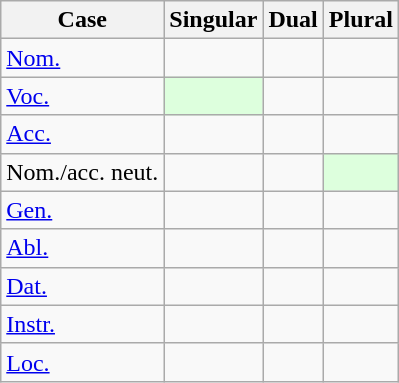<table class="wikitable">
<tr>
<th>Case</th>
<th>Singular</th>
<th>Dual</th>
<th>Plural</th>
</tr>
<tr>
<td><a href='#'>Nom.</a></td>
<td></td>
<td></td>
<td></td>
</tr>
<tr>
<td><a href='#'>Voc.</a></td>
<td style="background:#dfd"></td>
<td></td>
<td></td>
</tr>
<tr>
<td><a href='#'>Acc.</a></td>
<td></td>
<td></td>
<td></td>
</tr>
<tr>
<td>Nom./acc. neut.</td>
<td></td>
<td></td>
<td style="background:#dfd"></td>
</tr>
<tr>
<td><a href='#'>Gen.</a></td>
<td></td>
<td></td>
<td></td>
</tr>
<tr>
<td><a href='#'>Abl.</a></td>
<td></td>
<td></td>
<td></td>
</tr>
<tr>
<td><a href='#'>Dat.</a></td>
<td></td>
<td></td>
<td></td>
</tr>
<tr>
<td><a href='#'>Instr.</a></td>
<td></td>
<td></td>
<td></td>
</tr>
<tr>
<td><a href='#'>Loc.</a></td>
<td></td>
<td></td>
<td></td>
</tr>
</table>
